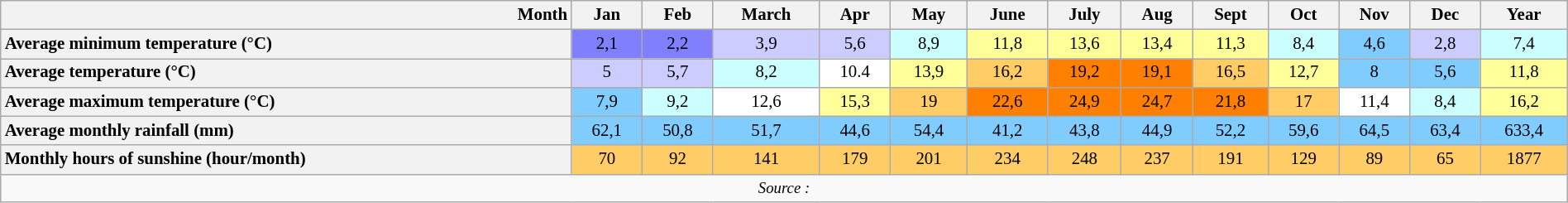<table width="100%" class="wikitable" style="text-align:center;font-size:87%;line-height:120%">
<tr>
<th style="text-align:right">Month</th>
<th>Jan</th>
<th>Feb</th>
<th>March</th>
<th>Apr</th>
<th>May</th>
<th>June</th>
<th>July</th>
<th>Aug</th>
<th>Sept</th>
<th>Oct</th>
<th>Nov</th>
<th>Dec</th>
<th>Year</th>
</tr>
<tr>
<th style="text-align:left">Average minimum temperature (°C)</th>
<td style="background:#8080FF">2,1</td>
<td style="background:#8080FF">2,2</td>
<td style="background:#CCCCFF">3,9</td>
<td style="background:#CCCCFF">5,6</td>
<td style="background:#CCFFFF">8,9</td>
<td style="background:#FFFF99">11,8</td>
<td style="background:#FFFF99">13,6</td>
<td style="background:#FFFF99">13,4</td>
<td style="background:#FFFF99">11,3</td>
<td style="background:#CCFFFF">8,4</td>
<td style="background:#80CCFF">4,6</td>
<td style="background:#CCCCFF">2,8</td>
<td style="background:#CCFFFF">7,4</td>
</tr>
<tr>
<th style="text-align:left">Average temperature (°C)</th>
<td style="background:#CCCCFF">5</td>
<td style="background:#CCCCFF">5,7</td>
<td style="background:#CCFFFF">8,2</td>
<td style="background:#FFFFFF">10.4</td>
<td style="background:#FFFF99">13,9</td>
<td style="background:#FFCC66">16,2</td>
<td style="background:#FF8000">19,2</td>
<td style="background:#FF8000">19,1</td>
<td style="background:#FFCC66">16,5</td>
<td style="background:#FFFF99">12,7</td>
<td style="background:#80CCFF">8</td>
<td style="background:#80CCFF">5,6</td>
<td style="background:#FFFF99">11,8</td>
</tr>
<tr>
<th style="text-align:left">Average maximum temperature (°C)</th>
<td style="background:#80CCFF">7,9</td>
<td style="background:#CCFFFF">9,2</td>
<td style="background:#FFFFFF">12,6</td>
<td style="background:#FFFF99">15,3</td>
<td style="background:#FFCC66">19</td>
<td style="background:#FF8000">22,6</td>
<td style="background:#FF8000">24,9</td>
<td style="background:#FF8000">24,7</td>
<td style="background:#FF8000">21,8</td>
<td style="background:#FFCC66">17</td>
<td style="background:#FFFFFF">11,4</td>
<td style="background:#CCFFFF">8,4</td>
<td style="background:#FFFF99">16,2</td>
</tr>
<tr>
<th style="text-align:left">Average monthly rainfall (mm)</th>
<td style="background:#80CCFF">62,1</td>
<td style="background:#80CCFF">50,8</td>
<td style="background:#80CCFF">51,7</td>
<td style="background:#80CCFF">44,6</td>
<td style="background:#80CCFF">54,4</td>
<td style="background:#80CCFF">41,2</td>
<td style="background:#80CCFF">43,8</td>
<td style="background:#80CCFF">44,9</td>
<td style="background:#80CCFF">52,2</td>
<td style="background:#80CCFF">59,6</td>
<td style="background:#80CCFF">64,5</td>
<td style="background:#80CCFF">63,4</td>
<td style="background:#80CCFF">633,4</td>
</tr>
<tr>
<th style="text-align:left">Monthly hours of sunshine (hour/month)</th>
<td style="background:#FFCC66">70</td>
<td style="background:#FFCC66">92</td>
<td style="background:#FFCC66">141</td>
<td style="background:#FFCC66">179</td>
<td style="background:#FFCC66">201</td>
<td style="background:#FFCC66">234</td>
<td style="background:#FFCC66">248</td>
<td style="background:#FFCC66">237</td>
<td style="background:#FFCC66">191</td>
<td style="background:#FFCC66">129</td>
<td style="background:#FFCC66">89</td>
<td style="background:#FFCC66">65</td>
<td style="background:#FFCC66">1877</td>
</tr>
<tr>
<td colspan="14" style="font-size:90%;text-align:center"><em>Source : </em></td>
</tr>
</table>
